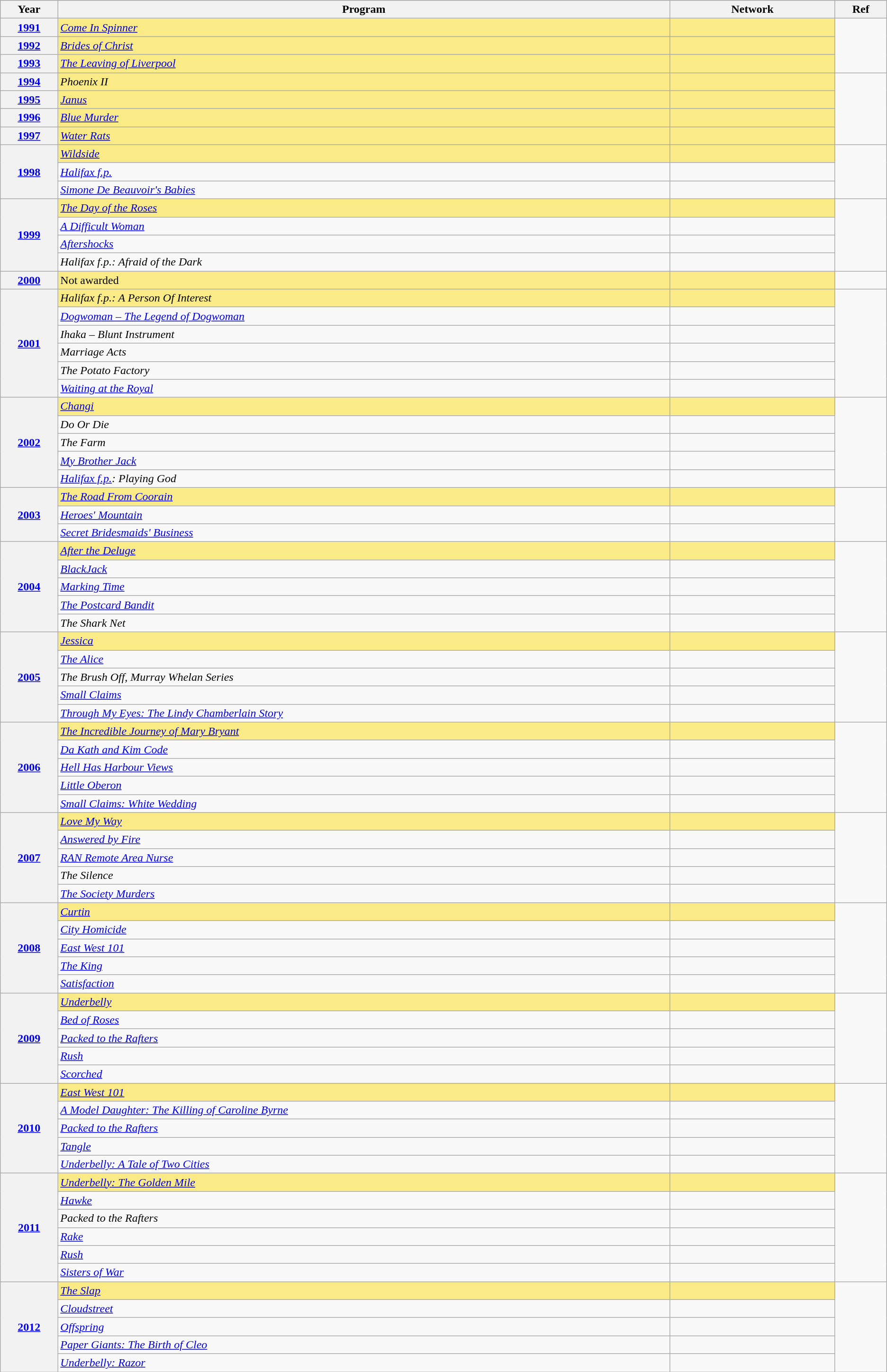<table class="wikitable sortable">
<tr style="background:#bebebe;">
<th scope="col" style="width:1%;">Year</th>
<th scope="col" style="width:16%;">Program</th>
<th scope="col" style="width:4%;">Network</th>
<th scope="col" style="width:1%;" class="unsortable">Ref</th>
</tr>
<tr>
<th scope="row" style="text-align:center"><a href='#'>1991</a></th>
<td style="background:#FAEB86"><em><a href='#'>Come In Spinner</a></em></td>
<td style="background:#FAEB86"></td>
<td rowspan="3"></td>
</tr>
<tr>
<th scope="row" style="text-align:center"><a href='#'>1992</a></th>
<td style="background:#FAEB86"><em><a href='#'>Brides of Christ</a></em></td>
<td style="background:#FAEB86"></td>
</tr>
<tr>
<th scope="row" style="text-align:center"><a href='#'>1993</a></th>
<td style="background:#FAEB86"><em><a href='#'>The Leaving of Liverpool</a></em></td>
<td style="background:#FAEB86"></td>
</tr>
<tr>
<th scope="row" style="text-align:center"><a href='#'>1994</a></th>
<td style="background:#FAEB86"><em>Phoenix II</em></td>
<td style="background:#FAEB86"></td>
<td rowspan="4"></td>
</tr>
<tr>
<th scope="row" style="text-align:center"><a href='#'>1995</a></th>
<td style="background:#FAEB86"><em><a href='#'>Janus</a></em></td>
<td style="background:#FAEB86"></td>
</tr>
<tr>
<th scope="row" style="text-align:center"><a href='#'>1996</a></th>
<td style="background:#FAEB86"><em><a href='#'>Blue Murder</a></em></td>
<td style="background:#FAEB86"></td>
</tr>
<tr>
<th scope="row" style="text-align:center"><a href='#'>1997</a></th>
<td style="background:#FAEB86"><em><a href='#'>Water Rats</a></em></td>
<td style="background:#FAEB86"></td>
</tr>
<tr>
<th scope="row" rowspan="3" style="text-align:center"><a href='#'>1998</a></th>
<td style="background:#FAEB86"><em><a href='#'>Wildside</a></em></td>
<td style="background:#FAEB86"></td>
<td rowspan="3"></td>
</tr>
<tr>
<td><em><a href='#'>Halifax f.p.</a></em></td>
<td></td>
</tr>
<tr>
<td><em><a href='#'>Simone De Beauvoir's Babies</a></em></td>
<td></td>
</tr>
<tr>
<th scope="row" rowspan="4" style="text-align:center"><a href='#'>1999</a></th>
<td style="background:#FAEB86"><em><a href='#'>The Day of the Roses</a></em></td>
<td style="background:#FAEB86"></td>
<td rowspan="4"></td>
</tr>
<tr>
<td><em><a href='#'>A Difficult Woman</a></em></td>
<td></td>
</tr>
<tr>
<td><em><a href='#'>Aftershocks</a></em></td>
<td></td>
</tr>
<tr>
<td><em>Halifax f.p.: Afraid of the Dark</em></td>
<td></td>
</tr>
<tr>
<th scope="row" rowspan="1" style="text-align:center"><a href='#'>2000</a></th>
<td style="background:#FAEB86">Not awarded</td>
<td style="background:#FAEB86"></td>
<td rowspan="1"></td>
</tr>
<tr>
<th scope="row" rowspan="6" style="text-align:center"><a href='#'>2001</a></th>
<td style="background:#FAEB86"><em>Halifax f.p.: A Person Of Interest</em></td>
<td style="background:#FAEB86"></td>
<td rowspan="6"></td>
</tr>
<tr>
<td><em><a href='#'>Dogwoman – The Legend of Dogwoman</a></em></td>
<td></td>
</tr>
<tr>
<td><em>Ihaka – Blunt Instrument</em></td>
<td></td>
</tr>
<tr>
<td><em>Marriage Acts</em></td>
<td></td>
</tr>
<tr>
<td><em>The Potato Factory</em></td>
<td></td>
</tr>
<tr>
<td><em><a href='#'>Waiting at the Royal</a></em></td>
<td></td>
</tr>
<tr>
<th scope="row" rowspan="5" style="text-align:center"><a href='#'>2002</a></th>
<td style="background:#FAEB86"><em><a href='#'>Changi</a></em> </td>
<td style="background:#FAEB86"></td>
<td rowspan="5"></td>
</tr>
<tr>
<td><em>Do Or Die</em></td>
<td></td>
</tr>
<tr>
<td><em>The Farm</em></td>
<td></td>
</tr>
<tr>
<td><em><a href='#'>My Brother Jack</a></em></td>
<td></td>
</tr>
<tr>
<td><em><a href='#'>Halifax f.p.</a>: Playing God</em></td>
<td></td>
</tr>
<tr>
<th scope="row" rowspan="3" style="text-align:center"><a href='#'>2003</a></th>
<td style="background:#FAEB86"><em><a href='#'>The Road From Coorain</a></em></td>
<td style="background:#FAEB86"></td>
<td rowspan="3"></td>
</tr>
<tr>
<td><em><a href='#'>Heroes' Mountain</a></em></td>
<td></td>
</tr>
<tr>
<td><em><a href='#'>Secret Bridesmaids' Business</a></em></td>
<td></td>
</tr>
<tr>
<th scope="row" rowspan="5" style="text-align:center"><a href='#'>2004</a></th>
<td style="background:#FAEB86"><em><a href='#'>After the Deluge</a></em></td>
<td style="background:#FAEB86"></td>
<td rowspan="5"></td>
</tr>
<tr>
<td><em><a href='#'>BlackJack</a></em></td>
<td></td>
</tr>
<tr>
<td><em><a href='#'>Marking Time</a></em></td>
<td></td>
</tr>
<tr>
<td><em><a href='#'>The Postcard Bandit</a></em></td>
<td></td>
</tr>
<tr>
<td><em>The Shark Net</em></td>
<td></td>
</tr>
<tr>
<th scope="row" rowspan="5" style="text-align:center"><a href='#'>2005</a></th>
<td style="background:#FAEB86"><em><a href='#'>Jessica</a></em></td>
<td style="background:#FAEB86"></td>
<td rowspan="5"></td>
</tr>
<tr>
<td><em><a href='#'>The Alice</a></em></td>
<td></td>
</tr>
<tr>
<td><em>The Brush Off, Murray Whelan Series</em></td>
<td></td>
</tr>
<tr>
<td><em><a href='#'>Small Claims</a></em></td>
<td></td>
</tr>
<tr>
<td><em><a href='#'>Through My Eyes: The Lindy Chamberlain Story</a></em></td>
<td></td>
</tr>
<tr>
<th scope="row" rowspan="5" style="text-align:center"><a href='#'>2006</a></th>
<td style="background:#FAEB86"><em><a href='#'>The Incredible Journey of Mary Bryant</a></em></td>
<td style="background:#FAEB86"></td>
<td rowspan="5"></td>
</tr>
<tr>
<td><em><a href='#'>Da Kath and Kim Code</a></em></td>
<td></td>
</tr>
<tr>
<td><em><a href='#'>Hell Has Harbour Views</a></em></td>
<td></td>
</tr>
<tr>
<td><em><a href='#'>Little Oberon</a></em></td>
<td></td>
</tr>
<tr>
<td><em><a href='#'>Small Claims: White Wedding</a></em></td>
<td></td>
</tr>
<tr>
<th scope="row" rowspan="5" style="text-align:center"><a href='#'>2007</a></th>
<td style="background:#FAEB86"><em><a href='#'>Love My Way</a></em></td>
<td style="background:#FAEB86"></td>
<td rowspan="5"></td>
</tr>
<tr>
<td><em><a href='#'>Answered by Fire</a></em></td>
<td></td>
</tr>
<tr>
<td><em><a href='#'>RAN Remote Area Nurse</a></em></td>
<td></td>
</tr>
<tr>
<td><em>The Silence</em></td>
<td></td>
</tr>
<tr>
<td><em><a href='#'>The Society Murders</a></em></td>
<td></td>
</tr>
<tr>
<th scope="row" rowspan="5" style="text-align:center"><a href='#'>2008</a></th>
<td style="background:#FAEB86"><em><a href='#'>Curtin</a></em></td>
<td style="background:#FAEB86"></td>
<td rowspan="5"></td>
</tr>
<tr>
<td><em><a href='#'>City Homicide</a></em></td>
<td></td>
</tr>
<tr>
<td><em><a href='#'>East West 101</a></em></td>
<td></td>
</tr>
<tr>
<td><em><a href='#'>The King</a></em></td>
<td></td>
</tr>
<tr>
<td><em><a href='#'>Satisfaction</a></em></td>
<td></td>
</tr>
<tr>
<th scope="row" rowspan="5" style="text-align:center"><a href='#'>2009</a></th>
<td style="background:#FAEB86"><em><a href='#'>Underbelly</a></em></td>
<td style="background:#FAEB86"></td>
<td rowspan="5"></td>
</tr>
<tr>
<td><em><a href='#'>Bed of Roses</a></em></td>
<td></td>
</tr>
<tr>
<td><em><a href='#'>Packed to the Rafters</a></em></td>
<td></td>
</tr>
<tr>
<td><em><a href='#'>Rush</a></em></td>
<td></td>
</tr>
<tr>
<td><em><a href='#'>Scorched</a></em></td>
<td></td>
</tr>
<tr>
<th scope="row" rowspan="5" style="text-align:center"><a href='#'>2010</a></th>
<td style="background:#FAEB86"><em><a href='#'>East West 101</a></em></td>
<td style="background:#FAEB86"></td>
<td rowspan="5"></td>
</tr>
<tr>
<td><em><a href='#'>A Model Daughter: The Killing of Caroline Byrne</a></em></td>
<td></td>
</tr>
<tr>
<td><em><a href='#'>Packed to the Rafters</a></em></td>
<td></td>
</tr>
<tr>
<td><em><a href='#'>Tangle</a></em></td>
<td></td>
</tr>
<tr>
<td><em><a href='#'>Underbelly: A Tale of Two Cities</a></em></td>
<td></td>
</tr>
<tr>
<th scope="row" rowspan="6" style="text-align:center"><a href='#'>2011</a></th>
<td style="background:#FAEB86"><em><a href='#'>Underbelly: The Golden Mile</a></em></td>
<td style="background:#FAEB86"></td>
<td rowspan="6"></td>
</tr>
<tr>
<td><em><a href='#'>Hawke</a></em></td>
<td></td>
</tr>
<tr>
<td><em>Packed to the Rafters</em></td>
<td></td>
</tr>
<tr>
<td><em><a href='#'>Rake</a></em></td>
<td></td>
</tr>
<tr>
<td><em><a href='#'>Rush</a></em></td>
<td></td>
</tr>
<tr>
<td><em><a href='#'>Sisters of War</a></em></td>
<td></td>
</tr>
<tr>
<th scope="row" rowspan="5" style="text-align:center"><a href='#'>2012</a></th>
<td style="background:#FAEB86"><em><a href='#'>The Slap</a></em></td>
<td style="background:#FAEB86"></td>
<td rowspan="5"></td>
</tr>
<tr>
<td><em><a href='#'>Cloudstreet</a></em></td>
<td></td>
</tr>
<tr>
<td><em><a href='#'>Offspring</a></em></td>
<td></td>
</tr>
<tr>
<td><em><a href='#'>Paper Giants: The Birth of Cleo</a></em></td>
<td></td>
</tr>
<tr>
<td><em><a href='#'>Underbelly: Razor</a></em></td>
<td></td>
</tr>
</table>
